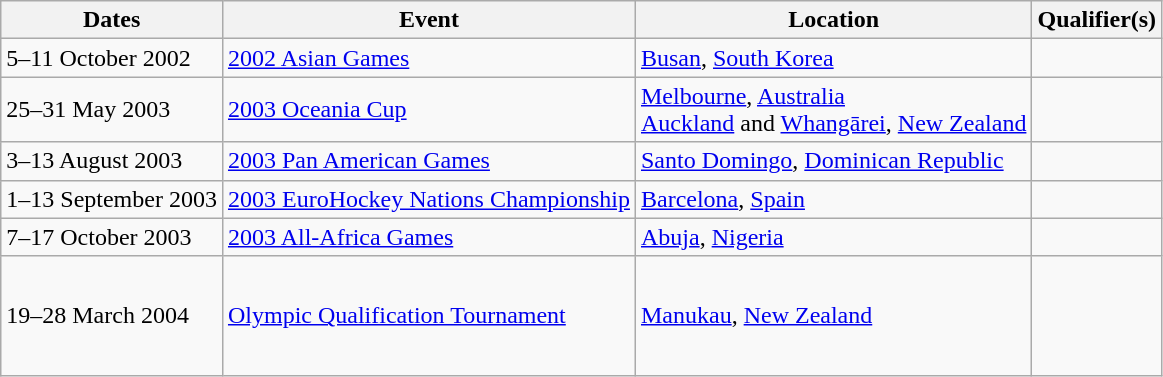<table class=wikitable>
<tr>
<th>Dates</th>
<th>Event</th>
<th>Location</th>
<th>Qualifier(s)</th>
</tr>
<tr>
<td>5–11 October 2002</td>
<td><a href='#'>2002 Asian Games</a></td>
<td> <a href='#'>Busan</a>, <a href='#'>South Korea</a></td>
<td></td>
</tr>
<tr>
<td>25–31 May 2003</td>
<td><a href='#'>2003 Oceania Cup</a></td>
<td> <a href='#'>Melbourne</a>, <a href='#'>Australia</a><br> <a href='#'>Auckland</a> and <a href='#'>Whangārei</a>, <a href='#'>New Zealand</a></td>
<td></td>
</tr>
<tr>
<td>3–13 August 2003</td>
<td><a href='#'>2003 Pan American Games</a></td>
<td> <a href='#'>Santo Domingo</a>, <a href='#'>Dominican Republic</a></td>
<td></td>
</tr>
<tr>
<td>1–13 September 2003</td>
<td><a href='#'>2003 EuroHockey Nations Championship</a></td>
<td> <a href='#'>Barcelona</a>, <a href='#'>Spain</a></td>
<td></td>
</tr>
<tr>
<td>7–17 October 2003</td>
<td><a href='#'>2003 All-Africa Games</a></td>
<td> <a href='#'>Abuja</a>, <a href='#'>Nigeria</a></td>
<td></td>
</tr>
<tr>
<td>19–28 March 2004</td>
<td><a href='#'>Olympic Qualification Tournament</a></td>
<td> <a href='#'>Manukau</a>, <a href='#'>New Zealand</a></td>
<td><br><br><br><br></td>
</tr>
</table>
